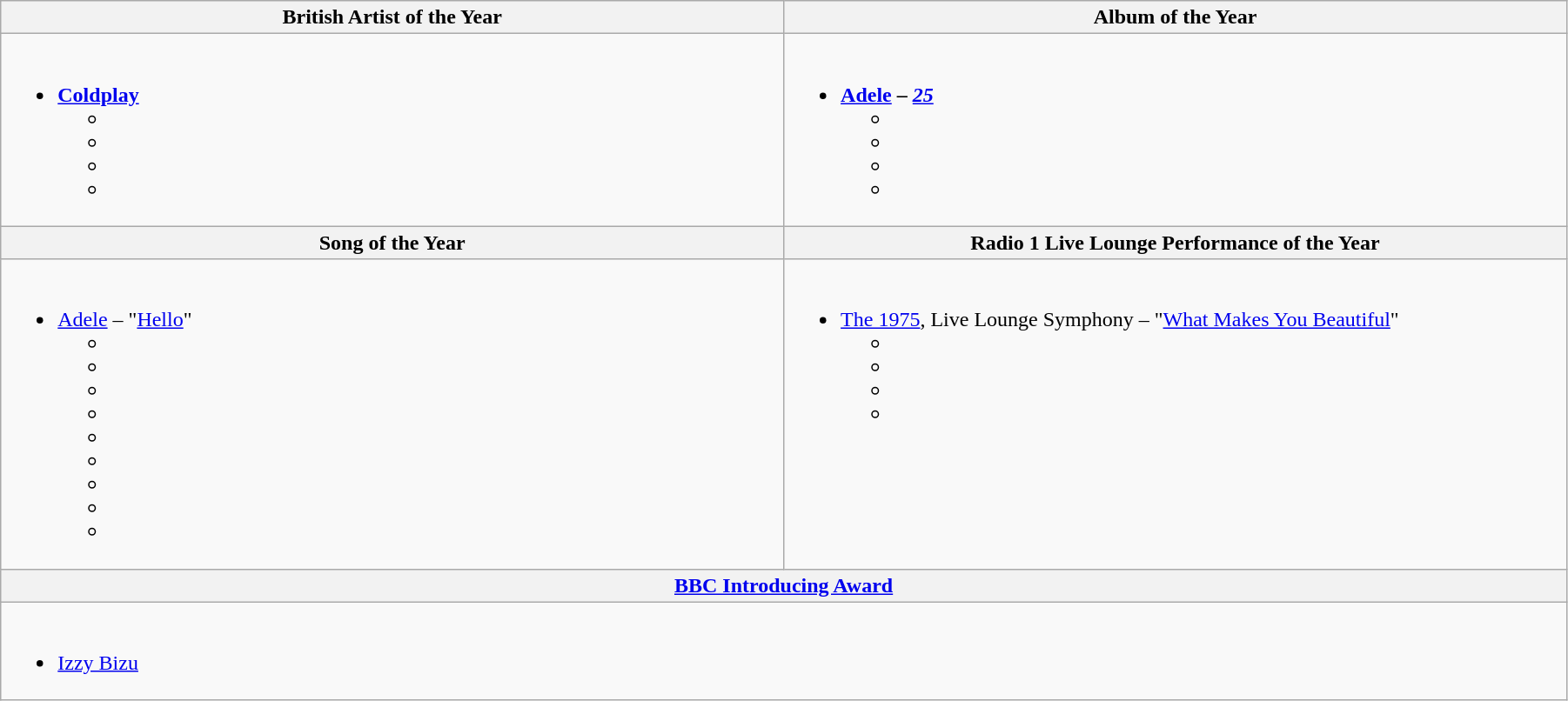<table class="wikitable" style="width:95%;" cellpadding="5">
<tr>
<th width="50%">British Artist of the Year</th>
<th width="50%">Album of the Year</th>
</tr>
<tr>
<td valign="top"><br><ul><li><strong><a href='#'>Coldplay</a></strong><ul><li></li><li></li><li></li><li></li></ul></li></ul></td>
<td valign="top"><br><ul><li><strong><a href='#'>Adele</a> – <em><a href='#'>25</a><strong><em><ul><li></li><li></li><li></li><li></li></ul></li></ul></td>
</tr>
<tr>
<th width="50%">Song of the Year</th>
<th width="50%">Radio 1 Live Lounge Performance of the Year</th>
</tr>
<tr>
<td valign="top"><br><ul><li></strong><a href='#'>Adele</a> – "<a href='#'>Hello</a>"<strong><ul><li></li><li></li><li></li><li></li><li></li><li></li><li></li><li></li><li></li></ul></li></ul></td>
<td valign="top"><br><ul><li></strong><a href='#'>The 1975</a>, Live Lounge Symphony – "<a href='#'>What Makes You Beautiful</a>"<strong><ul><li></li><li></li><li></li><li></li></ul></li></ul></td>
</tr>
<tr>
<th colspan="2" width="100%"><a href='#'>BBC Introducing Award</a></th>
</tr>
<tr>
<td colspan="2" valign="top"><br><ul><li></strong><a href='#'>Izzy Bizu</a><strong></li></ul></td>
</tr>
</table>
